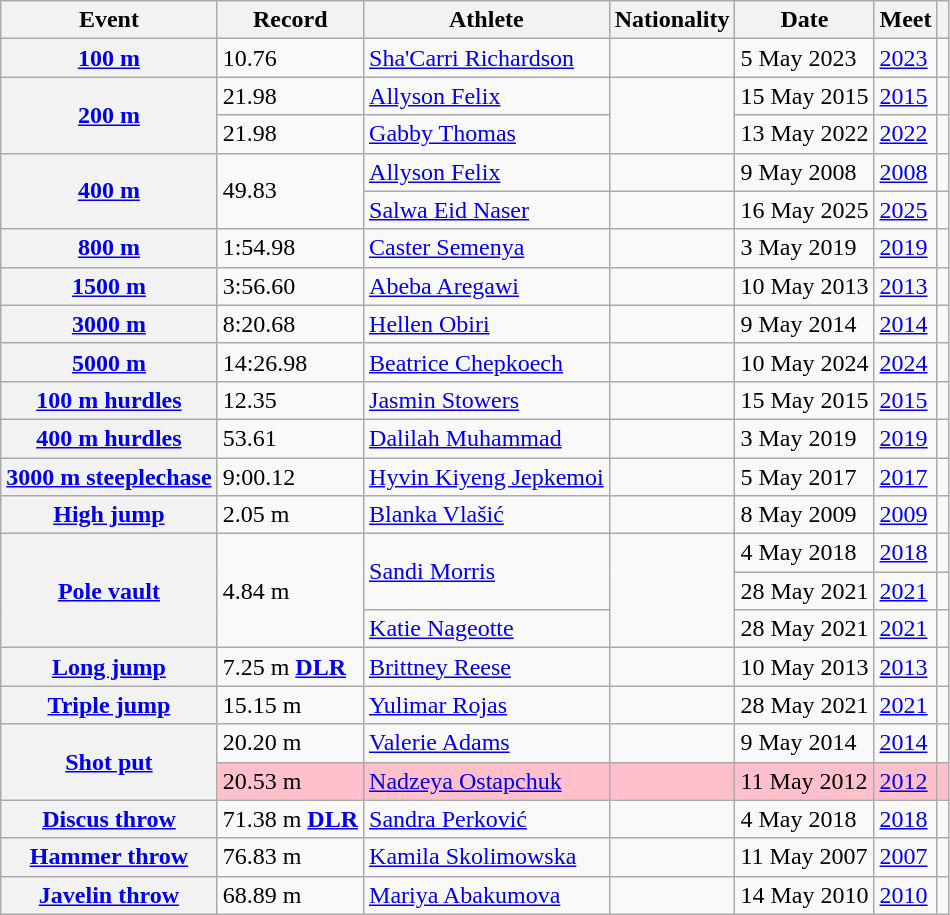<table class="wikitable plainrowheaders sticky-header">
<tr>
<th scope="col">Event</th>
<th scope="col">Record</th>
<th scope="col">Athlete</th>
<th scope="col">Nationality</th>
<th scope="col">Date</th>
<th scope="col">Meet</th>
<th scope="col"></th>
</tr>
<tr>
<th scope="row"><a href='#'>100 m</a></th>
<td>10.76 </td>
<td><a href='#'>Sha'Carri Richardson</a></td>
<td></td>
<td>5 May 2023</td>
<td><a href='#'>2023</a></td>
<td></td>
</tr>
<tr>
<th scope="rowgroup" rowspan="2"><a href='#'>200 m</a></th>
<td>21.98 </td>
<td><a href='#'>Allyson Felix</a></td>
<td rowspan="2"></td>
<td>15 May 2015</td>
<td><a href='#'>2015</a></td>
<td></td>
</tr>
<tr>
<td>21.98 </td>
<td><a href='#'>Gabby Thomas</a></td>
<td>13 May 2022</td>
<td><a href='#'>2022</a></td>
<td></td>
</tr>
<tr>
<th rowspan="2" scope="row"><a href='#'>400 m</a></th>
<td rowspan="2">49.83</td>
<td><a href='#'>Allyson Felix</a></td>
<td></td>
<td>9 May 2008</td>
<td><a href='#'>2008</a></td>
<td></td>
</tr>
<tr>
<td><a href='#'>Salwa Eid Naser</a></td>
<td></td>
<td>16 May 2025</td>
<td><a href='#'>2025</a></td>
<td></td>
</tr>
<tr>
<th scope="row"><a href='#'>800 m</a></th>
<td>1:54.98</td>
<td><a href='#'>Caster Semenya</a></td>
<td></td>
<td>3 May 2019</td>
<td><a href='#'>2019</a></td>
<td></td>
</tr>
<tr>
<th scope="row"><a href='#'>1500 m</a></th>
<td>3:56.60</td>
<td><a href='#'>Abeba Aregawi</a></td>
<td></td>
<td>10 May 2013</td>
<td><a href='#'>2013</a></td>
<td></td>
</tr>
<tr>
<th scope="row"><a href='#'>3000 m</a></th>
<td>8:20.68</td>
<td><a href='#'>Hellen Obiri</a></td>
<td></td>
<td>9 May 2014</td>
<td><a href='#'>2014</a></td>
<td></td>
</tr>
<tr>
<th scope="row"><a href='#'>5000 m</a></th>
<td>14:26.98</td>
<td><a href='#'>Beatrice Chepkoech</a></td>
<td></td>
<td>10 May 2024</td>
<td><a href='#'>2024</a></td>
<td></td>
</tr>
<tr>
<th scope="row"><a href='#'>100 m hurdles</a></th>
<td>12.35 </td>
<td><a href='#'>Jasmin Stowers</a></td>
<td></td>
<td>15 May 2015</td>
<td><a href='#'>2015</a></td>
<td></td>
</tr>
<tr>
<th scope="row"><a href='#'>400 m hurdles</a></th>
<td>53.61</td>
<td><a href='#'>Dalilah Muhammad</a></td>
<td></td>
<td>3 May 2019</td>
<td><a href='#'>2019</a></td>
<td></td>
</tr>
<tr>
<th scope="row"><a href='#'>3000 m steeplechase</a></th>
<td>9:00.12</td>
<td><a href='#'>Hyvin Kiyeng Jepkemoi</a></td>
<td></td>
<td>5 May 2017</td>
<td><a href='#'>2017</a></td>
<td></td>
</tr>
<tr>
<th scope="row"><a href='#'>High jump</a></th>
<td>2.05 m</td>
<td><a href='#'>Blanka Vlašić</a></td>
<td></td>
<td>8 May 2009</td>
<td><a href='#'>2009</a></td>
<td></td>
</tr>
<tr>
<th scope="rowgroup" rowspan="3"><a href='#'>Pole vault</a></th>
<td rowspan="3">4.84 m</td>
<td rowspan="2"><a href='#'>Sandi Morris</a></td>
<td rowspan="3"></td>
<td>4 May 2018</td>
<td><a href='#'>2018</a></td>
<td></td>
</tr>
<tr>
<td>28 May 2021</td>
<td><a href='#'>2021</a></td>
<td></td>
</tr>
<tr>
<td><a href='#'>Katie Nageotte</a></td>
<td>28 May 2021</td>
<td><a href='#'>2021</a></td>
<td></td>
</tr>
<tr>
<th scope="row"><a href='#'>Long jump</a></th>
<td>7.25 m  <strong><a href='#'>DLR</a></strong></td>
<td><a href='#'>Brittney Reese</a></td>
<td></td>
<td>10 May 2013</td>
<td><a href='#'>2013</a></td>
<td></td>
</tr>
<tr>
<th scope="row"><a href='#'>Triple jump</a></th>
<td>15.15 m </td>
<td><a href='#'>Yulimar Rojas</a></td>
<td></td>
<td>28 May 2021</td>
<td><a href='#'>2021</a></td>
<td></td>
</tr>
<tr>
<th rowspan=2 scope="row"><a href='#'>Shot put</a></th>
<td>20.20 m</td>
<td><a href='#'>Valerie Adams</a></td>
<td></td>
<td>9 May 2014</td>
<td><a href='#'>2014</a></td>
<td></td>
</tr>
<tr style="background:pink">
<td>20.53 m </td>
<td><a href='#'>Nadzeya Ostapchuk</a></td>
<td></td>
<td>11 May 2012</td>
<td><a href='#'>2012</a></td>
<td></td>
</tr>
<tr>
<th scope="row"><a href='#'>Discus throw</a></th>
<td>71.38 m <strong><a href='#'>DLR</a></strong></td>
<td><a href='#'>Sandra Perković</a></td>
<td></td>
<td>4 May 2018</td>
<td><a href='#'>2018</a></td>
<td></td>
</tr>
<tr>
<th scope="row"><a href='#'>Hammer throw</a></th>
<td>76.83 m</td>
<td><a href='#'>Kamila Skolimowska</a></td>
<td></td>
<td>11 May 2007</td>
<td><a href='#'>2007</a></td>
<td></td>
</tr>
<tr>
<th scope="row"><a href='#'>Javelin throw</a></th>
<td>68.89 m</td>
<td><a href='#'>Mariya Abakumova</a></td>
<td></td>
<td>14 May 2010</td>
<td><a href='#'>2010</a></td>
<td></td>
</tr>
</table>
